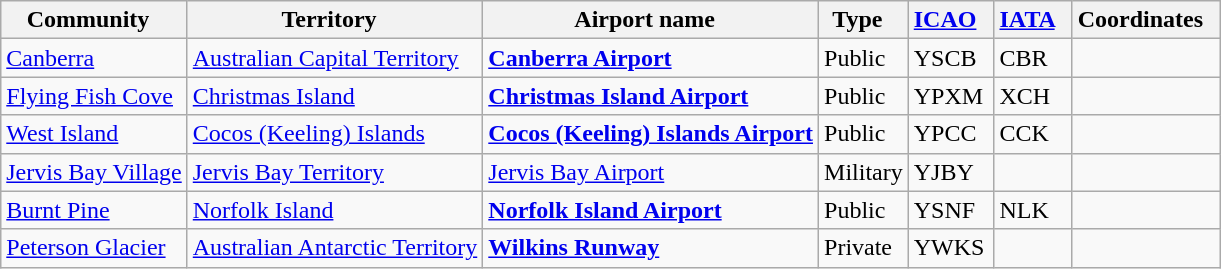<table class="wikitable sortable" style="width:auto;">
<tr>
<th width="*"><strong>Community</strong>  </th>
<th width="*"><strong>Territory</strong>  </th>
<th width="*"><strong>Airport name</strong>  </th>
<th width="*"><strong>Type</strong>  </th>
<th width="*"><strong><a href='#'>ICAO</a></strong>  </th>
<th width="*"><strong><a href='#'>IATA</a></strong>  </th>
<th width="*"><strong>Coordinates</strong>  </th>
</tr>
<tr>
<td><a href='#'>Canberra</a></td>
<td><a href='#'>Australian Capital Territory</a></td>
<td><strong><a href='#'>Canberra Airport</a></strong></td>
<td>Public</td>
<td>YSCB</td>
<td>CBR</td>
<td></td>
</tr>
<tr>
<td><a href='#'>Flying Fish Cove</a></td>
<td><a href='#'>Christmas Island</a></td>
<td><strong><a href='#'>Christmas Island Airport</a></strong></td>
<td>Public</td>
<td>YPXM</td>
<td>XCH</td>
<td></td>
</tr>
<tr>
<td><a href='#'>West Island</a></td>
<td><a href='#'>Cocos (Keeling) Islands</a></td>
<td><strong><a href='#'>Cocos (Keeling) Islands Airport</a></strong></td>
<td>Public</td>
<td>YPCC</td>
<td>CCK</td>
<td></td>
</tr>
<tr>
<td><a href='#'>Jervis Bay Village</a></td>
<td><a href='#'>Jervis Bay Territory</a></td>
<td><a href='#'>Jervis Bay Airport</a></td>
<td>Military</td>
<td>YJBY</td>
<td></td>
<td></td>
</tr>
<tr>
<td><a href='#'>Burnt Pine</a></td>
<td><a href='#'>Norfolk Island</a></td>
<td><strong><a href='#'>Norfolk Island Airport</a></strong></td>
<td>Public</td>
<td>YSNF</td>
<td>NLK</td>
<td></td>
</tr>
<tr>
<td><a href='#'>Peterson Glacier</a></td>
<td><a href='#'>Australian Antarctic Territory</a></td>
<td><strong><a href='#'>Wilkins Runway</a></strong></td>
<td>Private</td>
<td>YWKS</td>
<td></td>
<td></td>
</tr>
</table>
